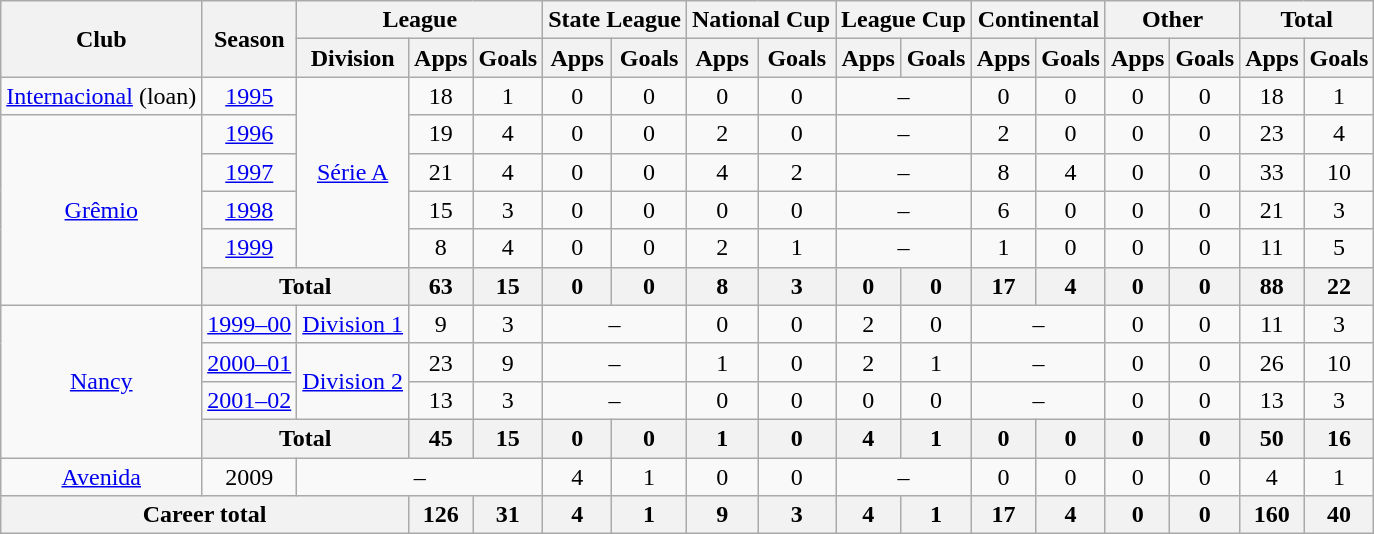<table class="wikitable" style="text-align: center">
<tr>
<th rowspan="2">Club</th>
<th rowspan="2">Season</th>
<th colspan="3">League</th>
<th colspan="2">State League</th>
<th colspan="2">National Cup</th>
<th colspan="2">League Cup</th>
<th colspan="2">Continental</th>
<th colspan="2">Other</th>
<th colspan="2">Total</th>
</tr>
<tr>
<th>Division</th>
<th>Apps</th>
<th>Goals</th>
<th>Apps</th>
<th>Goals</th>
<th>Apps</th>
<th>Goals</th>
<th>Apps</th>
<th>Goals</th>
<th>Apps</th>
<th>Goals</th>
<th>Apps</th>
<th>Goals</th>
<th>Apps</th>
<th>Goals</th>
</tr>
<tr>
<td><a href='#'>Internacional</a> (loan)</td>
<td><a href='#'>1995</a></td>
<td rowspan="5"><a href='#'>Série A</a></td>
<td>18</td>
<td>1</td>
<td>0</td>
<td>0</td>
<td>0</td>
<td>0</td>
<td colspan="2">–</td>
<td>0</td>
<td>0</td>
<td>0</td>
<td>0</td>
<td>18</td>
<td>1</td>
</tr>
<tr>
<td rowspan="5"><a href='#'>Grêmio</a></td>
<td><a href='#'>1996</a></td>
<td>19</td>
<td>4</td>
<td>0</td>
<td>0</td>
<td>2</td>
<td>0</td>
<td colspan="2">–</td>
<td>2</td>
<td>0</td>
<td>0</td>
<td>0</td>
<td>23</td>
<td>4</td>
</tr>
<tr>
<td><a href='#'>1997</a></td>
<td>21</td>
<td>4</td>
<td>0</td>
<td>0</td>
<td>4</td>
<td>2</td>
<td colspan="2">–</td>
<td>8</td>
<td>4</td>
<td>0</td>
<td>0</td>
<td>33</td>
<td>10</td>
</tr>
<tr>
<td><a href='#'>1998</a></td>
<td>15</td>
<td>3</td>
<td>0</td>
<td>0</td>
<td>0</td>
<td>0</td>
<td colspan="2">–</td>
<td>6</td>
<td>0</td>
<td>0</td>
<td>0</td>
<td>21</td>
<td>3</td>
</tr>
<tr>
<td><a href='#'>1999</a></td>
<td>8</td>
<td>4</td>
<td>0</td>
<td>0</td>
<td>2</td>
<td>1</td>
<td colspan="2">–</td>
<td>1</td>
<td>0</td>
<td>0</td>
<td>0</td>
<td>11</td>
<td>5</td>
</tr>
<tr>
<th colspan="2"><strong>Total</strong></th>
<th>63</th>
<th>15</th>
<th>0</th>
<th>0</th>
<th>8</th>
<th>3</th>
<th>0</th>
<th>0</th>
<th>17</th>
<th>4</th>
<th>0</th>
<th>0</th>
<th>88</th>
<th>22</th>
</tr>
<tr>
<td rowspan="4"><a href='#'>Nancy</a></td>
<td><a href='#'>1999–00</a></td>
<td><a href='#'>Division 1</a></td>
<td>9</td>
<td>3</td>
<td colspan="2">–</td>
<td>0</td>
<td>0</td>
<td>2</td>
<td>0</td>
<td colspan="2">–</td>
<td>0</td>
<td>0</td>
<td>11</td>
<td>3</td>
</tr>
<tr>
<td><a href='#'>2000–01</a></td>
<td rowspan="2"><a href='#'>Division 2</a></td>
<td>23</td>
<td>9</td>
<td colspan="2">–</td>
<td>1</td>
<td>0</td>
<td>2</td>
<td>1</td>
<td colspan="2">–</td>
<td>0</td>
<td>0</td>
<td>26</td>
<td>10</td>
</tr>
<tr>
<td><a href='#'>2001–02</a></td>
<td>13</td>
<td>3</td>
<td colspan="2">–</td>
<td>0</td>
<td>0</td>
<td>0</td>
<td>0</td>
<td colspan="2">–</td>
<td>0</td>
<td>0</td>
<td>13</td>
<td>3</td>
</tr>
<tr>
<th colspan="2"><strong>Total</strong></th>
<th>45</th>
<th>15</th>
<th>0</th>
<th>0</th>
<th>1</th>
<th>0</th>
<th>4</th>
<th>1</th>
<th>0</th>
<th>0</th>
<th>0</th>
<th>0</th>
<th>50</th>
<th>16</th>
</tr>
<tr>
<td><a href='#'>Avenida</a></td>
<td>2009</td>
<td colspan="3">–</td>
<td>4</td>
<td>1</td>
<td>0</td>
<td>0</td>
<td colspan="2">–</td>
<td>0</td>
<td>0</td>
<td>0</td>
<td>0</td>
<td>4</td>
<td>1</td>
</tr>
<tr>
<th colspan="3"><strong>Career total</strong></th>
<th>126</th>
<th>31</th>
<th>4</th>
<th>1</th>
<th>9</th>
<th>3</th>
<th>4</th>
<th>1</th>
<th>17</th>
<th>4</th>
<th>0</th>
<th>0</th>
<th>160</th>
<th>40</th>
</tr>
</table>
